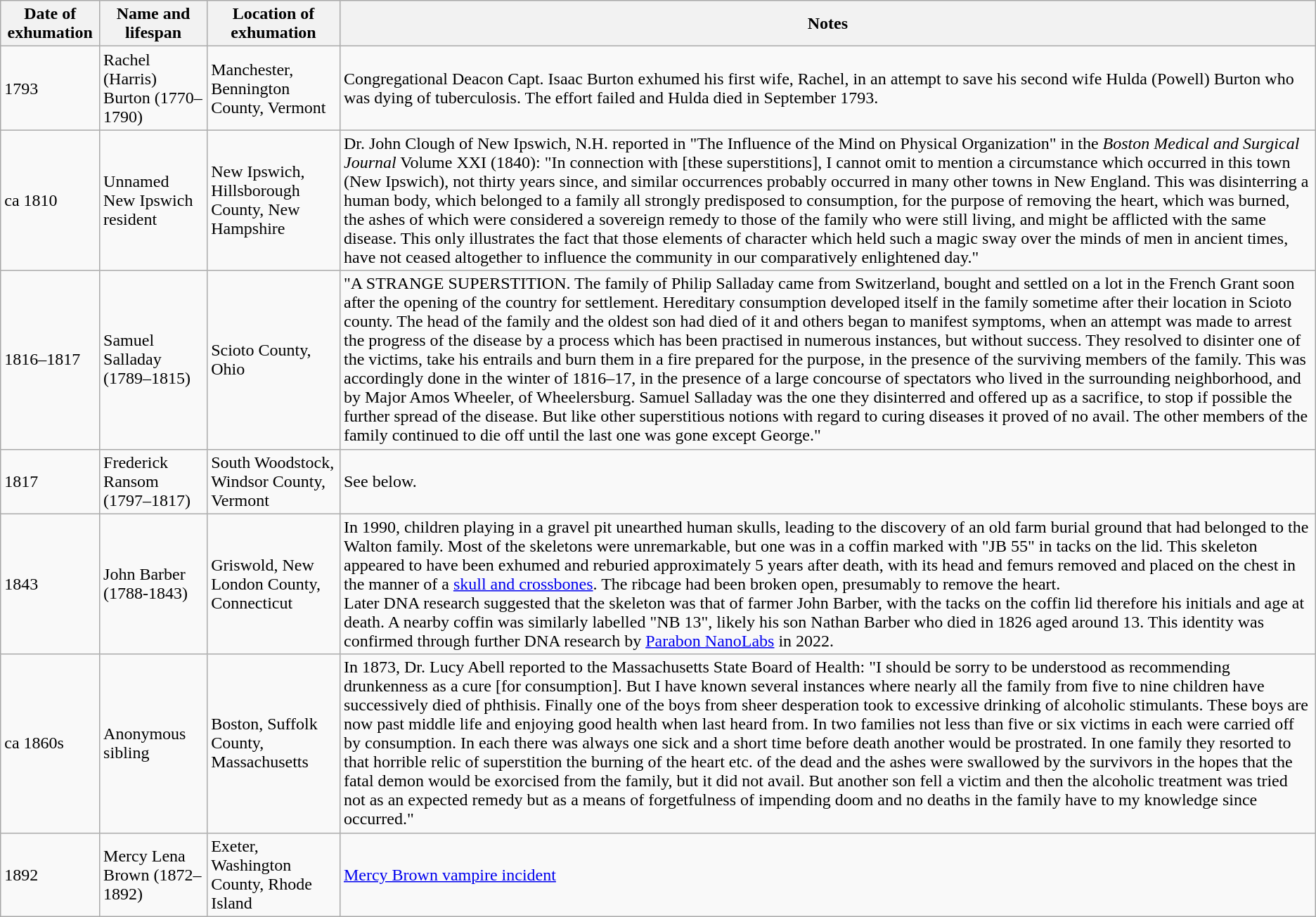<table class="wikitable">
<tr>
<th>Date of exhumation</th>
<th>Name and lifespan</th>
<th>Location of exhumation</th>
<th>Notes</th>
</tr>
<tr>
<td>1793</td>
<td>Rachel (Harris) Burton (1770–1790)</td>
<td>Manchester, Bennington County, Vermont</td>
<td>Congregational Deacon Capt. Isaac Burton exhumed his first wife, Rachel, in an attempt to save his second wife Hulda (Powell) Burton who was dying of tuberculosis. The effort failed and Hulda died in September 1793.</td>
</tr>
<tr>
<td>ca 1810</td>
<td>Unnamed New Ipswich resident</td>
<td>New Ipswich, Hillsborough County, New Hampshire</td>
<td>Dr. John Clough of New Ipswich, N.H. reported in "The Influence of the Mind on Physical Organization" in the <em>Boston Medical and Surgical Journal</em> Volume XXI (1840): "In connection with [these superstitions], I cannot omit to mention a circumstance which occurred in this town (New Ipswich), not thirty years since, and similar occurrences probably occurred in many other towns in New England. This was disinterring a human body, which belonged to a family all strongly predisposed to consumption, for the purpose of removing the heart, which was burned, the ashes of which were considered a sovereign remedy to those of the family who were still living, and might be afflicted with the same disease. This only illustrates the fact that those elements of character which held such a magic sway over the minds of men in ancient times, have not ceased altogether to influence the community in our comparatively enlightened day."</td>
</tr>
<tr>
<td>1816–1817</td>
<td>Samuel Salladay (1789–1815)</td>
<td>Scioto County, Ohio</td>
<td>"A STRANGE SUPERSTITION. The family of Philip Salladay came from Switzerland, bought and settled on a lot in the French Grant soon after the opening of the country for settlement. Hereditary consumption developed itself in the family sometime after their location in Scioto county. The head of the family and the oldest son had died of it and others began to manifest symptoms, when an attempt was made to arrest the progress of the disease by a process which has been practised in numerous instances, but without success. They resolved to disinter one of the victims, take his entrails and burn them in a fire prepared for the purpose, in the presence of the surviving members of the family. This was accordingly done in the winter of 1816–17, in the presence of a large concourse of spectators who lived in the surrounding neighborhood, and by Major Amos Wheeler, of Wheelersburg. Samuel Salladay was the one they disinterred and offered up as a sacrifice, to stop if possible the further spread of the disease. But like other superstitious notions with regard to curing diseases it proved of no avail. The other members of the family continued to die off until the last one was gone except George."</td>
</tr>
<tr>
<td>1817</td>
<td>Frederick Ransom (1797–1817)</td>
<td>South Woodstock, Windsor County, Vermont</td>
<td>See below.</td>
</tr>
<tr>
<td>1843</td>
<td>John Barber (1788-1843)</td>
<td>Griswold, New London County, Connecticut</td>
<td>In 1990, children playing in a gravel pit unearthed human skulls, leading to the discovery of an old farm burial ground that had belonged to the Walton family.  Most of the skeletons were unremarkable, but one was in a coffin marked with "JB 55" in tacks on the lid.  This skeleton appeared to have been exhumed and reburied approximately 5 years after death, with its head and femurs removed and placed on the chest in the manner of a <a href='#'>skull and crossbones</a>.  The ribcage had been broken open, presumably to remove the heart.<br>Later DNA research suggested that the skeleton was that of farmer John Barber, with the tacks on the coffin lid therefore his initials and age at death.  A nearby coffin was similarly labelled "NB 13", likely his son Nathan Barber who died in 1826 aged around 13. This identity was confirmed through further DNA research by <a href='#'>Parabon NanoLabs</a> in 2022.</td>
</tr>
<tr>
<td>ca 1860s</td>
<td>Anonymous sibling</td>
<td>Boston, Suffolk County, Massachusetts</td>
<td>In 1873, Dr. Lucy Abell reported to the Massachusetts State Board of Health: "I should be sorry to be understood as recommending drunkenness as a cure [for consumption]. But I have known several instances where nearly all the family from five to nine children have successively died of phthisis. Finally one of the boys from sheer desperation took to excessive drinking of alcoholic stimulants. These boys are now past middle life and enjoying good health when last heard from. In two families not less than five or six victims in each were carried off by consumption. In each there was always one sick and a short time before death another would be prostrated. In one family they resorted to that horrible relic of superstition the burning of the heart etc. of the dead and the ashes were swallowed by the survivors in the hopes that the fatal demon would be exorcised from the family, but it did not avail. But another son fell a victim and then the alcoholic treatment was tried not as an expected remedy but as a means of forgetfulness of impending doom and no deaths in the family have to my knowledge since occurred."</td>
</tr>
<tr>
<td>1892</td>
<td>Mercy Lena Brown (1872–1892)</td>
<td>Exeter, Washington County, Rhode Island</td>
<td><a href='#'>Mercy Brown vampire incident</a></td>
</tr>
</table>
